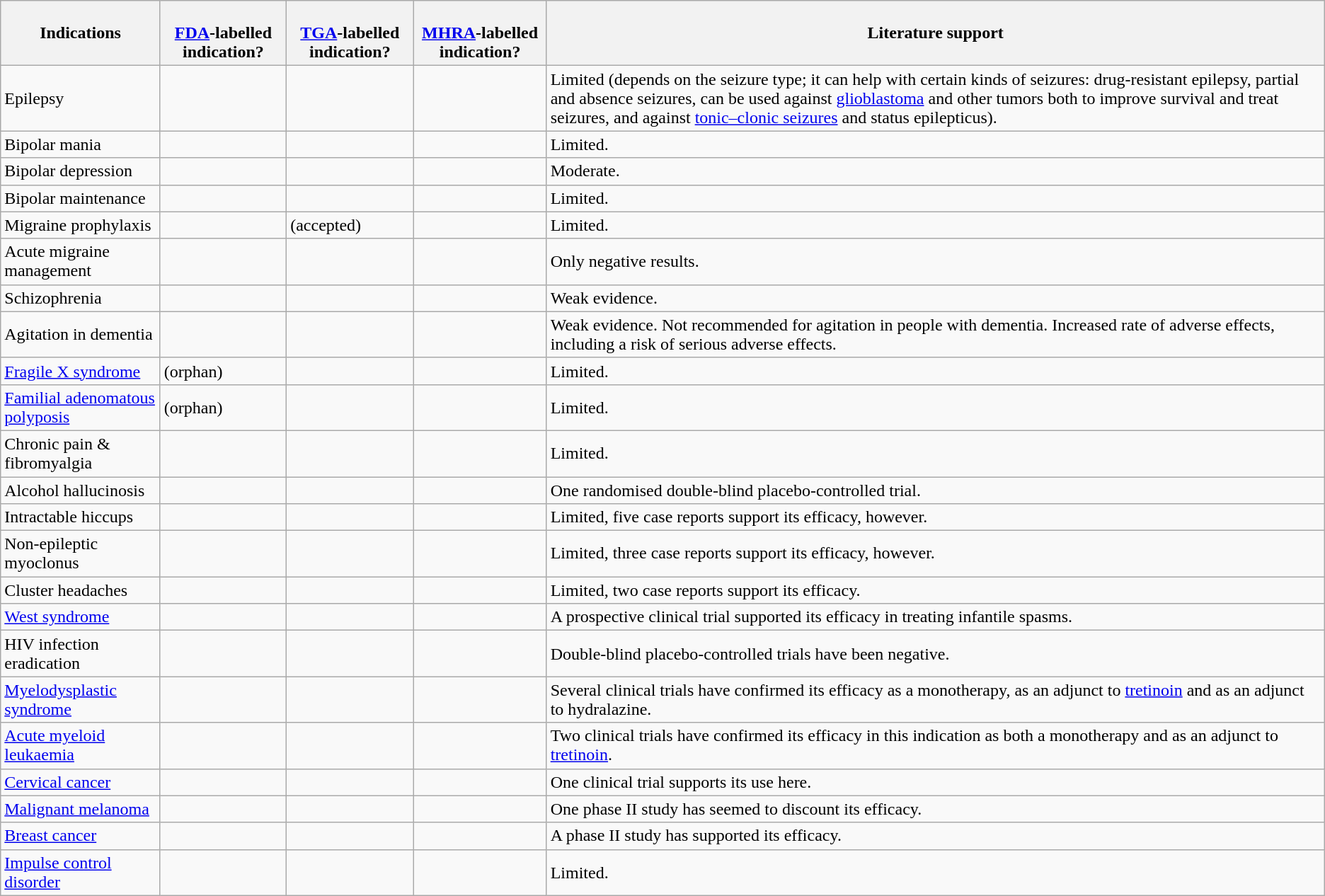<table class = wikitable>
<tr>
<th>Indications</th>
<th><br><a href='#'>FDA</a>-labelled indication?</th>
<th><br><a href='#'>TGA</a>-labelled indication?</th>
<th scope="col"><br><a href='#'>MHRA</a>-labelled indication?</th>
<th>Literature support</th>
</tr>
<tr>
<td>Epilepsy</td>
<td></td>
<td></td>
<td></td>
<td>Limited (depends on the seizure type; it can help with certain kinds of seizures: drug-resistant epilepsy, partial and absence seizures, can be used against <a href='#'>glioblastoma</a> and other tumors both to improve survival and treat seizures, and against <a href='#'>tonic–clonic seizures</a> and status epilepticus).</td>
</tr>
<tr>
<td>Bipolar mania</td>
<td></td>
<td></td>
<td></td>
<td>Limited.</td>
</tr>
<tr>
<td>Bipolar depression</td>
<td></td>
<td></td>
<td></td>
<td>Moderate.</td>
</tr>
<tr>
<td>Bipolar maintenance</td>
<td></td>
<td></td>
<td></td>
<td>Limited.</td>
</tr>
<tr>
<td>Migraine prophylaxis</td>
<td></td>
<td> (accepted)</td>
<td></td>
<td>Limited.</td>
</tr>
<tr>
<td>Acute migraine management</td>
<td></td>
<td></td>
<td></td>
<td>Only negative results.</td>
</tr>
<tr>
<td>Schizophrenia</td>
<td></td>
<td></td>
<td></td>
<td>Weak evidence.</td>
</tr>
<tr>
<td>Agitation in dementia</td>
<td></td>
<td></td>
<td></td>
<td>Weak evidence. Not recommended for agitation in people with dementia. Increased rate of adverse effects, including a risk of serious adverse effects.</td>
</tr>
<tr>
<td><a href='#'>Fragile X syndrome</a></td>
<td> (orphan)</td>
<td></td>
<td></td>
<td>Limited.</td>
</tr>
<tr>
<td><a href='#'>Familial adenomatous polyposis</a></td>
<td> (orphan)</td>
<td></td>
<td></td>
<td>Limited.</td>
</tr>
<tr>
<td>Chronic pain & fibromyalgia</td>
<td></td>
<td></td>
<td></td>
<td>Limited.</td>
</tr>
<tr>
<td>Alcohol hallucinosis</td>
<td></td>
<td></td>
<td></td>
<td>One randomised double-blind placebo-controlled trial.</td>
</tr>
<tr>
<td>Intractable hiccups</td>
<td></td>
<td></td>
<td></td>
<td>Limited, five case reports support its efficacy, however.</td>
</tr>
<tr>
<td>Non-epileptic myoclonus</td>
<td></td>
<td></td>
<td></td>
<td>Limited, three case reports support its efficacy, however.</td>
</tr>
<tr>
<td>Cluster headaches</td>
<td></td>
<td></td>
<td></td>
<td>Limited, two case reports support its efficacy.</td>
</tr>
<tr>
<td><a href='#'>West syndrome</a></td>
<td></td>
<td></td>
<td></td>
<td>A prospective clinical trial supported its efficacy in treating infantile spasms.</td>
</tr>
<tr>
<td>HIV infection eradication</td>
<td></td>
<td></td>
<td></td>
<td>Double-blind placebo-controlled trials have been negative.</td>
</tr>
<tr>
<td><a href='#'>Myelodysplastic syndrome</a></td>
<td></td>
<td></td>
<td></td>
<td>Several clinical trials have confirmed its efficacy as a monotherapy, as an adjunct to <a href='#'>tretinoin</a> and as an adjunct to hydralazine.</td>
</tr>
<tr>
<td><a href='#'>Acute myeloid leukaemia</a></td>
<td></td>
<td></td>
<td></td>
<td>Two clinical trials have confirmed its efficacy in this indication as both a monotherapy and as an adjunct to <a href='#'>tretinoin</a>.</td>
</tr>
<tr>
<td><a href='#'>Cervical cancer</a></td>
<td></td>
<td></td>
<td></td>
<td>One clinical trial supports its use here.</td>
</tr>
<tr>
<td><a href='#'>Malignant melanoma</a></td>
<td></td>
<td></td>
<td></td>
<td>One phase II study has seemed to discount its efficacy.</td>
</tr>
<tr>
<td><a href='#'>Breast cancer</a></td>
<td></td>
<td></td>
<td></td>
<td>A phase II study has supported its efficacy.</td>
</tr>
<tr>
<td><a href='#'>Impulse control disorder</a></td>
<td></td>
<td></td>
<td></td>
<td>Limited.</td>
</tr>
</table>
